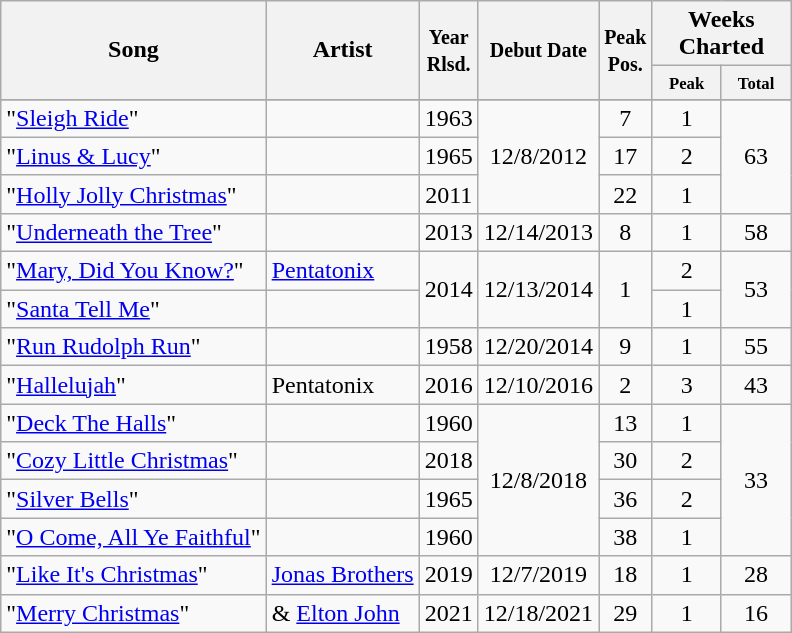<table class="wikitable sortable plainrowheaders">
<tr>
<th rowspan="2">Song</th>
<th rowspan="2">Artist</th>
<th rowspan="2"><small>Year<br>Rlsd.</small></th>
<th rowspan="2"><small>Debut Date</small></th>
<th rowspan="2"><small>Peak<br>Pos.</small></th>
<th colspan="4">Weeks Charted</th>
</tr>
<tr style="font-size:smaller;">
<th width="40"><small>Peak</small></th>
<th width="40"><small>Total</small></th>
</tr>
<tr style="font-size:larger;">
</tr>
<tr>
<td>"<a href='#'>Sleigh Ride</a>"</td>
<td></td>
<td align="center">1963</td>
<td align="center" rowspan="3">12/8/2012</td>
<td align="center">7</td>
<td align="center">1</td>
<td rowspan="3" align="center">63</td>
</tr>
<tr>
<td>"<a href='#'>Linus & Lucy</a>"</td>
<td></td>
<td align="center">1965</td>
<td align="center">17</td>
<td align="center">2</td>
</tr>
<tr>
<td>"<a href='#'>Holly Jolly Christmas</a>"</td>
<td></td>
<td align="center">2011</td>
<td align="center">22</td>
<td align="center">1</td>
</tr>
<tr>
<td>"<a href='#'>Underneath the Tree</a>"</td>
<td></td>
<td align="center">2013</td>
<td align="center">12/14/2013</td>
<td align="center">8</td>
<td align="center">1</td>
<td align="center">58</td>
</tr>
<tr>
<td>"<a href='#'>Mary, Did You Know?</a>"</td>
<td><a href='#'>Pentatonix</a></td>
<td rowspan="2" align="center">2014</td>
<td align="center" rowspan="2">12/13/2014</td>
<td rowspan="2" align="center">1</td>
<td align="center">2</td>
<td rowspan="2" align="center">53</td>
</tr>
<tr>
<td>"<a href='#'>Santa Tell Me</a>"</td>
<td></td>
<td align="center">1</td>
</tr>
<tr>
<td>"<a href='#'>Run Rudolph Run</a>"</td>
<td></td>
<td align="center">1958</td>
<td align="center">12/20/2014</td>
<td align="center">9</td>
<td align="center">1</td>
<td align="center">55</td>
</tr>
<tr>
<td>"<a href='#'>Hallelujah</a>"</td>
<td>Pentatonix</td>
<td align="center">2016</td>
<td align="center">12/10/2016</td>
<td align="center">2</td>
<td align="center">3</td>
<td align="center">43</td>
</tr>
<tr>
<td>"<a href='#'>Deck The Halls</a>"</td>
<td></td>
<td align="center">1960</td>
<td align="center" rowspan="4">12/8/2018</td>
<td align="center">13</td>
<td align="center">1</td>
<td rowspan="4" align="center">33</td>
</tr>
<tr>
<td>"<a href='#'>Cozy Little Christmas</a>"</td>
<td></td>
<td align="center">2018</td>
<td align="center">30</td>
<td align="center">2</td>
</tr>
<tr>
<td>"<a href='#'>Silver Bells</a>"</td>
<td></td>
<td align="center">1965</td>
<td align="center">36</td>
<td align="center">2</td>
</tr>
<tr>
<td>"<a href='#'>O Come, All Ye Faithful</a>"</td>
<td></td>
<td align="center">1960</td>
<td align="center">38</td>
<td align="center">1</td>
</tr>
<tr>
<td>"<a href='#'>Like It's Christmas</a>"</td>
<td><a href='#'>Jonas Brothers</a></td>
<td align="center">2019</td>
<td align="center">12/7/2019</td>
<td align="center">18</td>
<td align="center">1</td>
<td align="center">28</td>
</tr>
<tr>
<td>"<a href='#'>Merry Christmas</a>"</td>
<td> & <a href='#'>Elton John</a></td>
<td align="center">2021</td>
<td align="center">12/18/2021</td>
<td align="center">29</td>
<td align="center">1</td>
<td align="center">16</td>
</tr>
</table>
